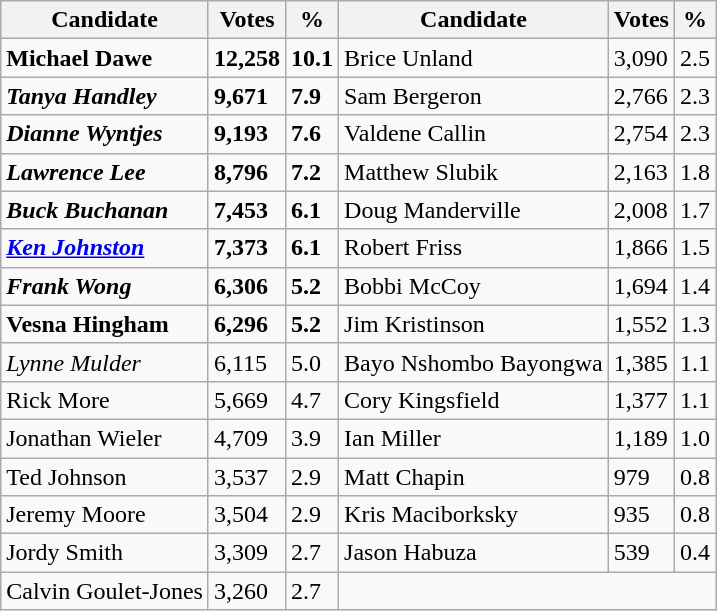<table class="wikitable" align="left">
<tr>
<th>Candidate</th>
<th>Votes</th>
<th>%</th>
<th>Candidate</th>
<th>Votes</th>
<th>%</th>
</tr>
<tr>
<td><strong>Michael Dawe</strong></td>
<td><strong>12,258</strong></td>
<td><strong>10.1</strong></td>
<td>Brice Unland</td>
<td>3,090</td>
<td>2.5</td>
</tr>
<tr>
<td><strong><em>Tanya Handley</em></strong></td>
<td><strong>9,671</strong></td>
<td><strong>7.9</strong></td>
<td>Sam Bergeron</td>
<td>2,766</td>
<td>2.3</td>
</tr>
<tr>
<td><strong><em>Dianne Wyntjes</em></strong></td>
<td><strong>9,193</strong></td>
<td><strong>7.6</strong></td>
<td>Valdene Callin</td>
<td>2,754</td>
<td>2.3</td>
</tr>
<tr>
<td><strong><em>Lawrence Lee</em></strong></td>
<td><strong>8,796</strong></td>
<td><strong>7.2</strong></td>
<td>Matthew Slubik</td>
<td>2,163</td>
<td>1.8</td>
</tr>
<tr>
<td><strong><em>Buck Buchanan</em></strong></td>
<td><strong>7,453</strong></td>
<td><strong>6.1</strong></td>
<td>Doug Manderville</td>
<td>2,008</td>
<td>1.7</td>
</tr>
<tr>
<td><strong><em><a href='#'>Ken Johnston</a></em></strong></td>
<td><strong>7,373</strong></td>
<td><strong>6.1</strong></td>
<td>Robert Friss</td>
<td>1,866</td>
<td>1.5</td>
</tr>
<tr>
<td><strong><em>Frank Wong</em></strong></td>
<td><strong>6,306</strong></td>
<td><strong>5.2</strong></td>
<td>Bobbi McCoy</td>
<td>1,694</td>
<td>1.4</td>
</tr>
<tr>
<td><strong>Vesna Hingham</strong></td>
<td><strong>6,296</strong></td>
<td><strong>5.2</strong></td>
<td>Jim Kristinson</td>
<td>1,552</td>
<td>1.3</td>
</tr>
<tr>
<td><em>Lynne Mulder</em></td>
<td>6,115</td>
<td>5.0</td>
<td>Bayo Nshombo Bayongwa</td>
<td>1,385</td>
<td>1.1</td>
</tr>
<tr>
<td>Rick More</td>
<td>5,669</td>
<td>4.7</td>
<td>Cory Kingsfield</td>
<td>1,377</td>
<td>1.1</td>
</tr>
<tr>
<td>Jonathan Wieler</td>
<td>4,709</td>
<td>3.9</td>
<td>Ian Miller</td>
<td>1,189</td>
<td>1.0</td>
</tr>
<tr>
<td>Ted Johnson</td>
<td>3,537</td>
<td>2.9</td>
<td>Matt Chapin</td>
<td>979</td>
<td>0.8</td>
</tr>
<tr>
<td>Jeremy Moore</td>
<td>3,504</td>
<td>2.9</td>
<td>Kris Maciborksky</td>
<td>935</td>
<td>0.8</td>
</tr>
<tr>
<td>Jordy Smith</td>
<td>3,309</td>
<td>2.7</td>
<td>Jason Habuza</td>
<td>539</td>
<td>0.4</td>
</tr>
<tr>
<td>Calvin Goulet-Jones</td>
<td>3,260</td>
<td>2.7</td>
</tr>
</table>
